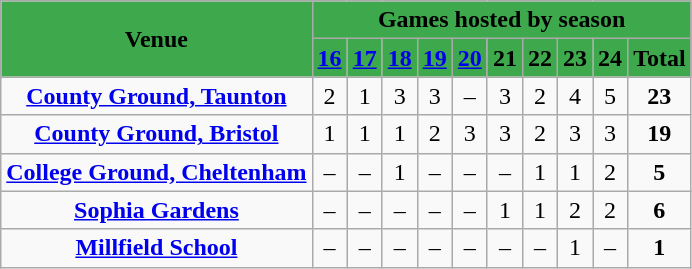<table class="wikitable" style="font-size:100%">
<tr>
<th rowspan=2 style="background:#3EA94C; color:#000000">Venue</th>
<th colspan=10 style="background:#3EA94C; color:#000000">Games hosted by season</th>
</tr>
<tr align=center style="background:#3EA94C;">
<td><strong><a href='#'><span>16</span></a></strong></td>
<td><strong><a href='#'><span>17</span></a></strong></td>
<td><strong><a href='#'><span>18</span></a></strong></td>
<td><strong><a href='#'><span>19</span></a></strong></td>
<td><strong><a href='#'><span>20</span></a></strong></td>
<td><strong><span>21</span></strong></td>
<td><strong><span>22</span></strong></td>
<td><strong><span>23</span></strong></td>
<td><strong><span>24</span></strong></td>
<td style="color:#000000"><strong>Total</strong></td>
</tr>
<tr align=center>
<td><strong><a href='#'>County Ground, Taunton</a></strong></td>
<td>2</td>
<td>1</td>
<td>3</td>
<td>3</td>
<td>–</td>
<td>3</td>
<td>2</td>
<td>4</td>
<td>5</td>
<td><strong>23</strong></td>
</tr>
<tr align=center>
<td><strong><a href='#'>County Ground, Bristol</a></strong></td>
<td>1</td>
<td>1</td>
<td>1</td>
<td>2</td>
<td>3</td>
<td>3</td>
<td>2</td>
<td>3</td>
<td>3</td>
<td><strong>19</strong></td>
</tr>
<tr align=center>
<td><strong><a href='#'>College Ground, Cheltenham</a></strong></td>
<td>–</td>
<td>–</td>
<td>1</td>
<td>–</td>
<td>–</td>
<td>–</td>
<td>1</td>
<td>1</td>
<td>2</td>
<td><strong>5</strong></td>
</tr>
<tr align=center>
<td><strong><a href='#'>Sophia Gardens</a></strong></td>
<td>–</td>
<td>–</td>
<td>–</td>
<td>–</td>
<td>–</td>
<td>1</td>
<td>1</td>
<td>2</td>
<td>2</td>
<td><strong>6</strong></td>
</tr>
<tr align=center>
<td><strong><a href='#'>Millfield School</a></strong></td>
<td>–</td>
<td>–</td>
<td>–</td>
<td>–</td>
<td>–</td>
<td>–</td>
<td>–</td>
<td>1</td>
<td>–</td>
<td><strong>1</strong></td>
</tr>
</table>
